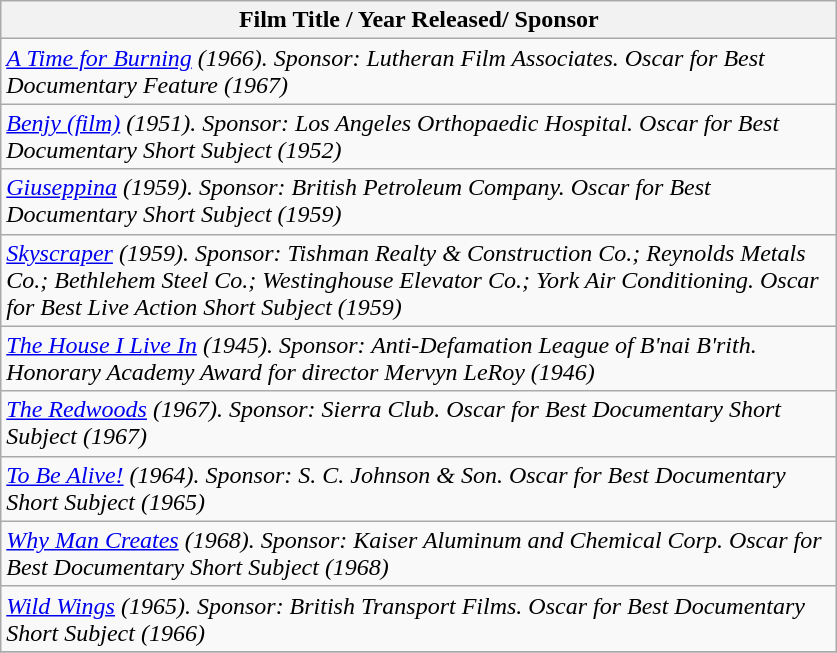<table class="wikitable sortable sticky-header">
<tr>
<th style="width:550px;">Film Title / Year Released/ Sponsor</th>
</tr>
<tr>
<td><em><a href='#'>A Time for Burning</a> (1966). Sponsor: Lutheran Film Associates.  Oscar for Best Documentary Feature (1967)</em></td>
</tr>
<tr>
<td><em><a href='#'>Benjy (film)</a> (1951). Sponsor: Los Angeles Orthopaedic Hospital.  Oscar for Best Documentary Short Subject (1952)</em></td>
</tr>
<tr>
<td><em><a href='#'>Giuseppina</a> (1959). Sponsor: British Petroleum Company. Oscar for Best Documentary Short Subject (1959)</em></td>
</tr>
<tr>
<td><em><a href='#'>Skyscraper</a> (1959). Sponsor: Tishman Realty & Construction Co.; Reynolds Metals Co.; Bethlehem Steel Co.; Westinghouse Elevator Co.; York Air Conditioning. Oscar for Best Live Action Short Subject (1959)</em></td>
</tr>
<tr>
<td><em><a href='#'>The House I Live In</a> (1945). Sponsor: Anti-Defamation League of B'nai B'rith. Honorary Academy Award for director Mervyn LeRoy (1946) </em></td>
</tr>
<tr>
<td><em><a href='#'>The Redwoods</a> (1967). Sponsor: Sierra Club. Oscar for Best Documentary Short Subject (1967)</em></td>
</tr>
<tr>
<td><em><a href='#'>To Be Alive!</a> (1964). Sponsor: S. C. Johnson & Son. Oscar for Best Documentary Short Subject (1965)</em></td>
</tr>
<tr>
<td><em><a href='#'>Why Man Creates</a> (1968). Sponsor: Kaiser Aluminum and Chemical Corp. Oscar for Best Documentary Short Subject (1968)</em></td>
</tr>
<tr>
<td><em><a href='#'>Wild Wings</a> (1965). Sponsor: British Transport Films. Oscar for Best Documentary Short Subject (1966) </em></td>
</tr>
<tr>
</tr>
</table>
